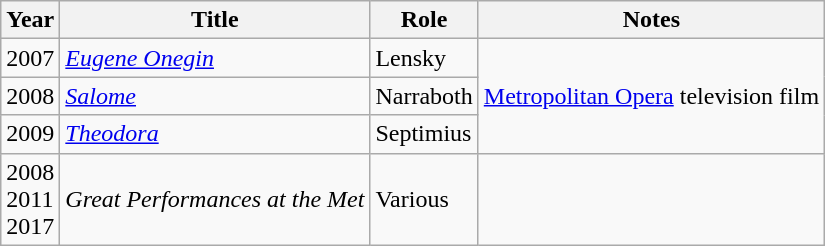<table class="wikitable">
<tr>
<th>Year</th>
<th>Title</th>
<th>Role</th>
<th>Notes</th>
</tr>
<tr>
<td>2007</td>
<td><a href='#'><em>Eugene Onegin</em></a></td>
<td>Lensky</td>
<td rowspan="3"><a href='#'>Metropolitan Opera</a> television film</td>
</tr>
<tr>
<td>2008</td>
<td><a href='#'><em>Salome</em></a></td>
<td>Narraboth</td>
</tr>
<tr>
<td>2009</td>
<td><a href='#'><em>Theodora</em></a></td>
<td>Septimius</td>
</tr>
<tr>
<td>2008<br>2011<br>2017</td>
<td><em>Great Performances at the Met</em></td>
<td>Various</td>
<td></td>
</tr>
</table>
